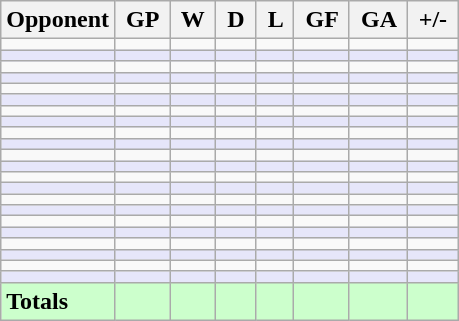<table class="wikitable">
<tr>
<th>Opponent</th>
<th> GP </th>
<th> W </th>
<th> D </th>
<th> L </th>
<th> GF </th>
<th> GA </th>
<th> +/- </th>
</tr>
<tr>
<td></td>
<td></td>
<td></td>
<td></td>
<td></td>
<td></td>
<td></td>
<td></td>
</tr>
<tr bgcolor="E6E6FA">
<td></td>
<td></td>
<td></td>
<td></td>
<td></td>
<td></td>
<td></td>
<td></td>
</tr>
<tr>
<td></td>
<td></td>
<td></td>
<td></td>
<td></td>
<td></td>
<td></td>
<td></td>
</tr>
<tr bgcolor="E6E6FA">
<td></td>
<td></td>
<td></td>
<td></td>
<td></td>
<td></td>
<td></td>
<td></td>
</tr>
<tr>
<td></td>
<td></td>
<td></td>
<td></td>
<td></td>
<td></td>
<td></td>
<td></td>
</tr>
<tr bgcolor="E6E6FA">
<td></td>
<td></td>
<td></td>
<td></td>
<td></td>
<td></td>
<td></td>
<td></td>
</tr>
<tr>
<td></td>
<td></td>
<td></td>
<td></td>
<td></td>
<td></td>
<td></td>
<td></td>
</tr>
<tr bgcolor="E6E6FA">
<td></td>
<td></td>
<td></td>
<td></td>
<td></td>
<td></td>
<td></td>
<td></td>
</tr>
<tr>
<td></td>
<td></td>
<td></td>
<td></td>
<td></td>
<td></td>
<td></td>
<td></td>
</tr>
<tr bgcolor="E6E6FA">
<td></td>
<td></td>
<td></td>
<td></td>
<td></td>
<td></td>
<td></td>
<td></td>
</tr>
<tr>
<td></td>
<td></td>
<td></td>
<td></td>
<td></td>
<td></td>
<td></td>
<td></td>
</tr>
<tr bgcolor="E6E6FA">
<td></td>
<td></td>
<td></td>
<td></td>
<td></td>
<td></td>
<td></td>
<td></td>
</tr>
<tr>
<td></td>
<td></td>
<td></td>
<td></td>
<td></td>
<td></td>
<td></td>
<td></td>
</tr>
<tr bgcolor="E6E6FA">
<td></td>
<td></td>
<td></td>
<td></td>
<td></td>
<td></td>
<td></td>
<td></td>
</tr>
<tr>
<td></td>
<td></td>
<td></td>
<td></td>
<td></td>
<td></td>
<td></td>
<td></td>
</tr>
<tr bgcolor="E6E6FA">
<td></td>
<td></td>
<td></td>
<td></td>
<td></td>
<td></td>
<td></td>
<td></td>
</tr>
<tr>
<td></td>
<td></td>
<td></td>
<td></td>
<td></td>
<td></td>
<td></td>
<td></td>
</tr>
<tr bgcolor="E6E6FA">
<td></td>
<td></td>
<td></td>
<td></td>
<td></td>
<td></td>
<td></td>
<td></td>
</tr>
<tr>
<td></td>
<td></td>
<td></td>
<td></td>
<td></td>
<td></td>
<td></td>
<td></td>
</tr>
<tr bgcolor="E6E6FA">
<td></td>
<td></td>
<td></td>
<td></td>
<td></td>
<td></td>
<td></td>
<td></td>
</tr>
<tr>
<td></td>
<td></td>
<td></td>
<td></td>
<td></td>
<td></td>
<td></td>
<td></td>
</tr>
<tr bgcolor="E6E6FA">
<td></td>
<td></td>
<td></td>
<td></td>
<td></td>
<td></td>
<td></td>
<td></td>
</tr>
<tr bgcolor="ccffcc">
<td><strong>Totals</strong></td>
<td></td>
<td></td>
<td></td>
<td></td>
<td></td>
<td></td>
<td></td>
</tr>
</table>
